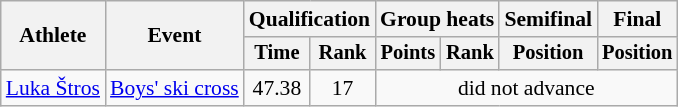<table class="wikitable" style="font-size:90%">
<tr>
<th rowspan="2">Athlete</th>
<th rowspan="2">Event</th>
<th colspan=2>Qualification</th>
<th colspan=2>Group heats</th>
<th>Semifinal</th>
<th>Final</th>
</tr>
<tr style="font-size:95%">
<th>Time</th>
<th>Rank</th>
<th>Points</th>
<th>Rank</th>
<th>Position</th>
<th>Position</th>
</tr>
<tr align=center>
<td align=left><a href='#'>Luka Štros</a></td>
<td align=left><a href='#'>Boys' ski cross</a></td>
<td>47.38</td>
<td>17</td>
<td colspan=4>did not advance</td>
</tr>
</table>
